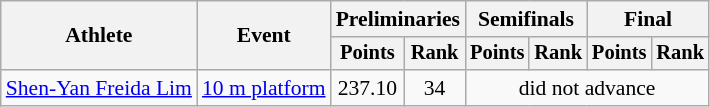<table class=wikitable style="font-size:90%;">
<tr>
<th rowspan="2">Athlete</th>
<th rowspan="2">Event</th>
<th colspan="2">Preliminaries</th>
<th colspan="2">Semifinals</th>
<th colspan="2">Final</th>
</tr>
<tr style="font-size:95%">
<th>Points</th>
<th>Rank</th>
<th>Points</th>
<th>Rank</th>
<th>Points</th>
<th>Rank</th>
</tr>
<tr align=center>
<td align=left><a href='#'>Shen-Yan Freida Lim</a></td>
<td align=left><a href='#'>10 m platform</a></td>
<td>237.10</td>
<td>34</td>
<td colspan=4>did not advance</td>
</tr>
</table>
